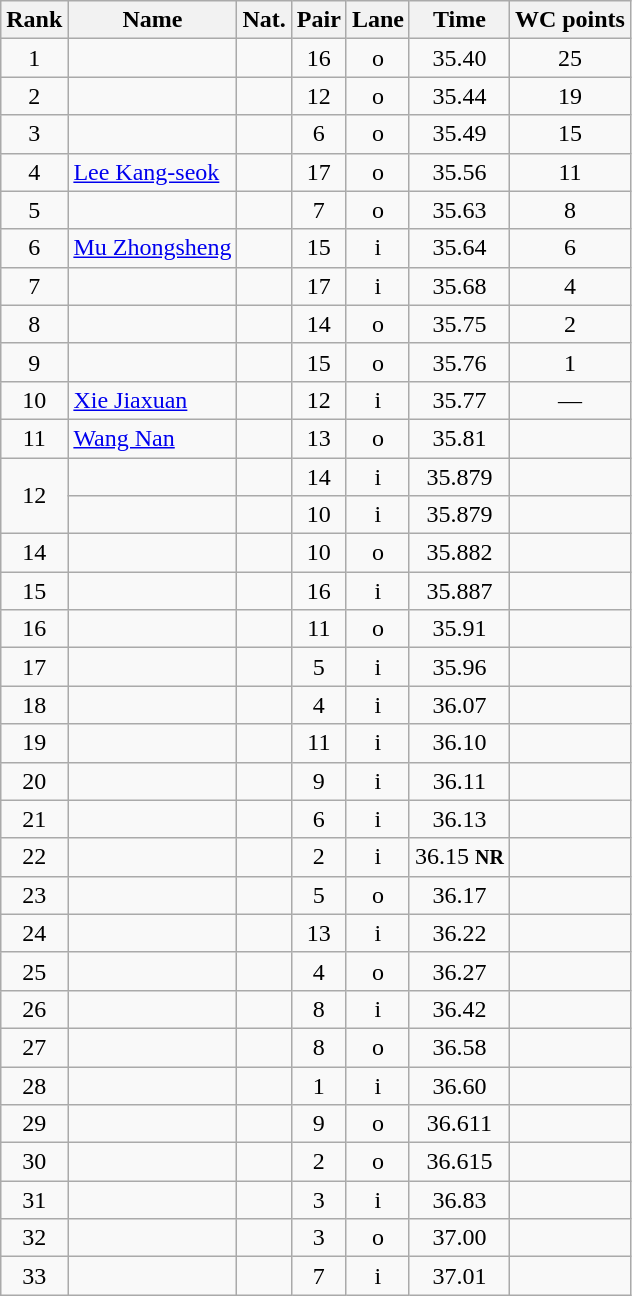<table class="wikitable sortable" style="text-align:center">
<tr>
<th>Rank</th>
<th>Name</th>
<th>Nat.</th>
<th>Pair</th>
<th>Lane</th>
<th>Time</th>
<th>WC points</th>
</tr>
<tr>
<td>1</td>
<td align=left></td>
<td></td>
<td>16</td>
<td>o</td>
<td>35.40</td>
<td>25</td>
</tr>
<tr>
<td>2</td>
<td align=left></td>
<td></td>
<td>12</td>
<td>o</td>
<td>35.44</td>
<td>19</td>
</tr>
<tr>
<td>3</td>
<td align=left></td>
<td></td>
<td>6</td>
<td>o</td>
<td>35.49</td>
<td>15</td>
</tr>
<tr>
<td>4</td>
<td align=left><a href='#'>Lee Kang-seok</a></td>
<td></td>
<td>17</td>
<td>o</td>
<td>35.56</td>
<td>11</td>
</tr>
<tr>
<td>5</td>
<td align=left></td>
<td></td>
<td>7</td>
<td>o</td>
<td>35.63</td>
<td>8</td>
</tr>
<tr>
<td>6</td>
<td align=left><a href='#'>Mu Zhongsheng</a></td>
<td></td>
<td>15</td>
<td>i</td>
<td>35.64</td>
<td>6</td>
</tr>
<tr>
<td>7</td>
<td align=left></td>
<td></td>
<td>17</td>
<td>i</td>
<td>35.68</td>
<td>4</td>
</tr>
<tr>
<td>8</td>
<td align=left></td>
<td></td>
<td>14</td>
<td>o</td>
<td>35.75</td>
<td>2</td>
</tr>
<tr>
<td>9</td>
<td align=left></td>
<td></td>
<td>15</td>
<td>o</td>
<td>35.76</td>
<td>1</td>
</tr>
<tr>
<td>10</td>
<td align=left><a href='#'>Xie Jiaxuan</a></td>
<td></td>
<td>12</td>
<td>i</td>
<td>35.77</td>
<td>—</td>
</tr>
<tr>
<td>11</td>
<td align=left><a href='#'>Wang Nan</a></td>
<td></td>
<td>13</td>
<td>o</td>
<td>35.81</td>
<td></td>
</tr>
<tr>
<td rowspan=2>12</td>
<td align=left></td>
<td></td>
<td>14</td>
<td>i</td>
<td>35.879</td>
<td></td>
</tr>
<tr>
<td align=left></td>
<td></td>
<td>10</td>
<td>i</td>
<td>35.879</td>
<td></td>
</tr>
<tr>
<td>14</td>
<td align=left></td>
<td></td>
<td>10</td>
<td>o</td>
<td>35.882</td>
<td></td>
</tr>
<tr>
<td>15</td>
<td align=left></td>
<td></td>
<td>16</td>
<td>i</td>
<td>35.887</td>
<td></td>
</tr>
<tr>
<td>16</td>
<td align=left></td>
<td></td>
<td>11</td>
<td>o</td>
<td>35.91</td>
<td></td>
</tr>
<tr>
<td>17</td>
<td align=left></td>
<td></td>
<td>5</td>
<td>i</td>
<td>35.96</td>
<td></td>
</tr>
<tr>
<td>18</td>
<td align=left></td>
<td></td>
<td>4</td>
<td>i</td>
<td>36.07</td>
<td></td>
</tr>
<tr>
<td>19</td>
<td align=left></td>
<td></td>
<td>11</td>
<td>i</td>
<td>36.10</td>
<td></td>
</tr>
<tr>
<td>20</td>
<td align=left></td>
<td></td>
<td>9</td>
<td>i</td>
<td>36.11</td>
<td></td>
</tr>
<tr>
<td>21</td>
<td align=left></td>
<td></td>
<td>6</td>
<td>i</td>
<td>36.13</td>
<td></td>
</tr>
<tr>
<td>22</td>
<td align=left></td>
<td></td>
<td>2</td>
<td>i</td>
<td>36.15 <small><strong>NR</strong></small></td>
<td></td>
</tr>
<tr>
<td>23</td>
<td align=left></td>
<td></td>
<td>5</td>
<td>o</td>
<td>36.17</td>
<td></td>
</tr>
<tr>
<td>24</td>
<td align=left></td>
<td></td>
<td>13</td>
<td>i</td>
<td>36.22</td>
<td></td>
</tr>
<tr>
<td>25</td>
<td align=left></td>
<td></td>
<td>4</td>
<td>o</td>
<td>36.27</td>
<td></td>
</tr>
<tr>
<td>26</td>
<td align=left></td>
<td></td>
<td>8</td>
<td>i</td>
<td>36.42</td>
<td></td>
</tr>
<tr>
<td>27</td>
<td align=left></td>
<td></td>
<td>8</td>
<td>o</td>
<td>36.58</td>
<td></td>
</tr>
<tr>
<td>28</td>
<td align=left></td>
<td></td>
<td>1</td>
<td>i</td>
<td>36.60</td>
<td></td>
</tr>
<tr>
<td>29</td>
<td align=left></td>
<td></td>
<td>9</td>
<td>o</td>
<td>36.611</td>
<td></td>
</tr>
<tr>
<td>30</td>
<td align=left></td>
<td></td>
<td>2</td>
<td>o</td>
<td>36.615</td>
<td></td>
</tr>
<tr>
<td>31</td>
<td align=left></td>
<td></td>
<td>3</td>
<td>i</td>
<td>36.83</td>
<td></td>
</tr>
<tr>
<td>32</td>
<td align=left></td>
<td></td>
<td>3</td>
<td>o</td>
<td>37.00</td>
<td></td>
</tr>
<tr>
<td>33</td>
<td align=left></td>
<td></td>
<td>7</td>
<td>i</td>
<td>37.01</td>
<td></td>
</tr>
</table>
